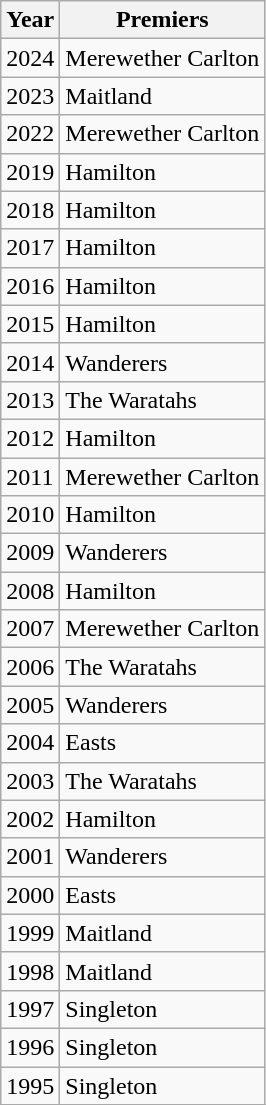<table class="wikitable">
<tr>
<th>Year</th>
<th>Premiers</th>
</tr>
<tr>
<td>2024</td>
<td>Merewether Carlton</td>
</tr>
<tr>
<td>2023</td>
<td>Maitland</td>
</tr>
<tr>
<td>2022</td>
<td>Merewether Carlton</td>
</tr>
<tr>
<td>2019</td>
<td>Hamilton</td>
</tr>
<tr>
<td>2018</td>
<td>Hamilton</td>
</tr>
<tr>
<td>2017</td>
<td>Hamilton</td>
</tr>
<tr>
<td>2016</td>
<td>Hamilton</td>
</tr>
<tr>
<td>2015</td>
<td>Hamilton</td>
</tr>
<tr>
<td>2014</td>
<td>Wanderers</td>
</tr>
<tr>
<td>2013</td>
<td>The Waratahs</td>
</tr>
<tr>
<td>2012</td>
<td>Hamilton</td>
</tr>
<tr>
<td>2011</td>
<td>Merewether Carlton</td>
</tr>
<tr>
<td>2010</td>
<td>Hamilton</td>
</tr>
<tr>
<td>2009</td>
<td>Wanderers</td>
</tr>
<tr>
<td>2008</td>
<td>Hamilton</td>
</tr>
<tr>
<td>2007</td>
<td>Merewether Carlton</td>
</tr>
<tr>
<td>2006</td>
<td>The Waratahs</td>
</tr>
<tr>
<td>2005</td>
<td>Wanderers</td>
</tr>
<tr>
<td>2004</td>
<td>Easts</td>
</tr>
<tr>
<td>2003</td>
<td>The Waratahs</td>
</tr>
<tr>
<td>2002</td>
<td>Hamilton</td>
</tr>
<tr>
<td>2001</td>
<td>Wanderers</td>
</tr>
<tr>
<td>2000</td>
<td>Easts</td>
</tr>
<tr>
<td>1999</td>
<td>Maitland</td>
</tr>
<tr>
<td>1998</td>
<td>Maitland</td>
</tr>
<tr>
<td>1997</td>
<td>Singleton</td>
</tr>
<tr>
<td>1996</td>
<td>Singleton</td>
</tr>
<tr>
<td>1995</td>
<td>Singleton</td>
</tr>
<tr>
</tr>
</table>
